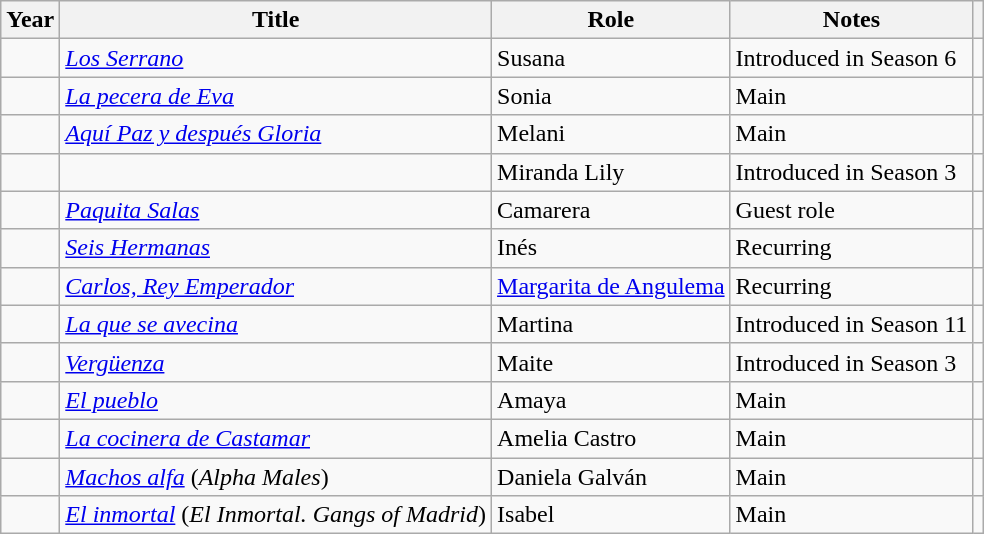<table class="wikitable sortable">
<tr>
<th>Year</th>
<th>Title</th>
<th>Role</th>
<th class="unsortable">Notes</th>
<th></th>
</tr>
<tr>
<td></td>
<td><em><a href='#'>Los Serrano</a></em></td>
<td>Susana</td>
<td>Introduced in Season 6</td>
<td align = "center"></td>
</tr>
<tr>
<td></td>
<td><em><a href='#'>La pecera de Eva</a></em></td>
<td>Sonia</td>
<td>Main</td>
<td align = "center"></td>
</tr>
<tr>
<td></td>
<td><em><a href='#'>Aquí Paz y después Gloria</a></em></td>
<td>Melani</td>
<td>Main</td>
<td align = "center"></td>
</tr>
<tr>
<td></td>
<td><em></em></td>
<td>Miranda Lily</td>
<td>Introduced in Season 3</td>
<td align = "center"></td>
</tr>
<tr>
<td></td>
<td><em><a href='#'>Paquita Salas</a></em></td>
<td>Camarera</td>
<td>Guest role</td>
<td align = "center"></td>
</tr>
<tr>
<td></td>
<td><em><a href='#'>Seis Hermanas</a></em></td>
<td>Inés</td>
<td>Recurring</td>
<td align = "center"></td>
</tr>
<tr>
<td></td>
<td><em><a href='#'>Carlos, Rey Emperador</a></em></td>
<td><a href='#'>Margarita de Angulema</a></td>
<td>Recurring</td>
<td align = "center"></td>
</tr>
<tr>
<td></td>
<td><em><a href='#'>La que se avecina</a></em></td>
<td>Martina</td>
<td>Introduced in Season 11</td>
<td align = "center"></td>
</tr>
<tr>
<td></td>
<td><em><a href='#'>Vergüenza</a></em></td>
<td>Maite</td>
<td>Introduced in Season 3</td>
<td align = "center"></td>
</tr>
<tr>
<td></td>
<td><em><a href='#'>El pueblo</a></em></td>
<td>Amaya</td>
<td>Main</td>
<td align = "center"></td>
</tr>
<tr>
<td></td>
<td><em><a href='#'>La cocinera de Castamar</a></em></td>
<td>Amelia Castro</td>
<td>Main</td>
<td align = "center"></td>
</tr>
<tr>
<td></td>
<td><em><a href='#'>Machos alfa</a></em> (<em>Alpha Males</em>)</td>
<td>Daniela Galván</td>
<td>Main</td>
<td align = "center"></td>
</tr>
<tr>
<td></td>
<td><em><a href='#'>El inmortal</a></em> (<em>El Inmortal. Gangs of Madrid</em>)</td>
<td>Isabel</td>
<td>Main</td>
<td></td>
</tr>
</table>
